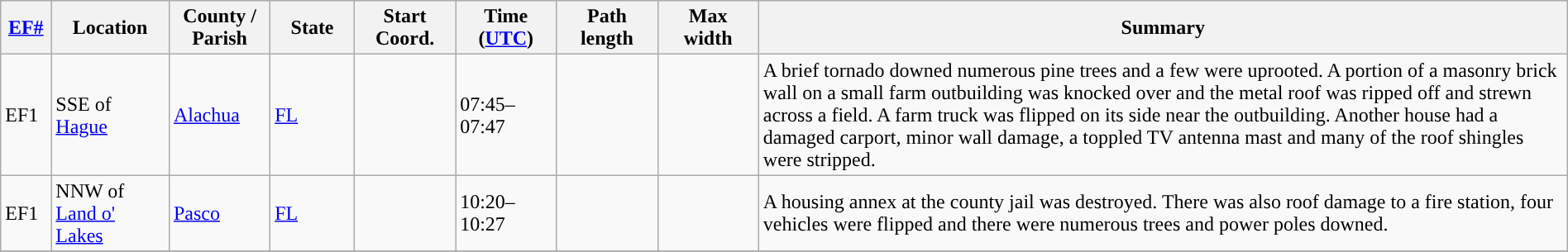<table class="wikitable sortable" style="width:100%;">
<tr>
<th scope="col"  style="width:3%; text-align:center;"><a href='#'>EF#</a></th>
<th scope="col"  style="width:7%; text-align:center;" class="unsortable">Location</th>
<th scope="col"  style="width:6%; text-align:center;" class="unsortable">County / Parish</th>
<th scope="col"  style="width:5%; text-align:center;">State</th>
<th scope="col"  style="width:6%; text-align:center;">Start Coord.</th>
<th scope="col"  style="width:6%; text-align:center;">Time (<a href='#'>UTC</a>)</th>
<th scope="col"  style="width:6%; text-align:center;">Path length</th>
<th scope="col"  style="width:6%; text-align:center;">Max width</th>
<th scope="col" class="unsortable" style="width:48%; text-align:center;">Summary</th>
</tr>
<tr>
<td>EF1</td>
<td>SSE of <a href='#'>Hague</a></td>
<td><a href='#'>Alachua</a></td>
<td><a href='#'>FL</a></td>
<td></td>
<td>07:45–07:47</td>
<td></td>
<td></td>
<td>A brief tornado downed numerous pine trees and a few were uprooted. A portion of a masonry brick wall on a small farm outbuilding was knocked over and the metal roof was ripped off and strewn across a field. A farm truck was flipped on its side near the outbuilding. Another house had a damaged carport, minor wall damage, a toppled TV antenna mast and many of the roof shingles were stripped.</td>
</tr>
<tr>
<td>EF1</td>
<td>NNW of <a href='#'>Land o' Lakes</a></td>
<td><a href='#'>Pasco</a></td>
<td><a href='#'>FL</a></td>
<td></td>
<td>10:20–10:27</td>
<td></td>
<td></td>
<td>A housing annex at the county jail was destroyed. There was also roof damage to a fire station, four vehicles were flipped and there were numerous trees and power poles downed.</td>
</tr>
<tr>
</tr>
</table>
